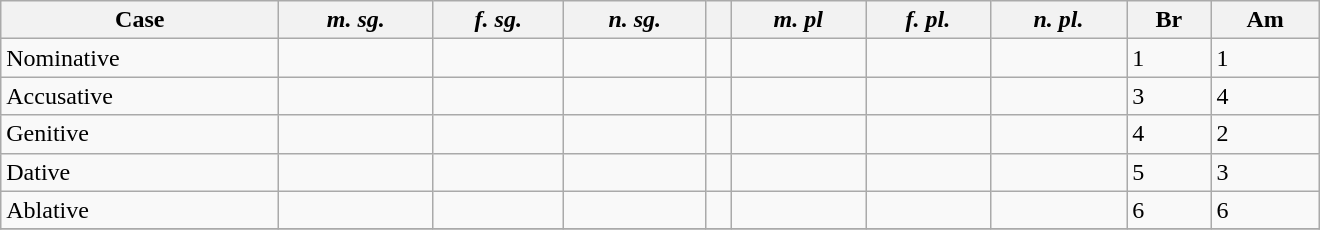<table class="wikitable sortable" style="width: 55em;">
<tr>
<th class=unsortable>Case</th>
<th class=unsortable><em>m. sg.</em></th>
<th class=unsortable><em>f. sg.</em></th>
<th class=unsortable><em>n. sg.</em></th>
<th class=unsortable></th>
<th class=unsortable><em>m. pl</em></th>
<th class=unsortable><em>f. pl.</em></th>
<th class=unsortable><em>n. pl.</em></th>
<th>Br</th>
<th>Am</th>
</tr>
<tr>
<td>Nominative</td>
<td><strong></strong></td>
<td><strong></strong></td>
<td><strong></strong></td>
<td></td>
<td><strong></strong></td>
<td><strong></strong></td>
<td><strong></strong></td>
<td>1</td>
<td>1</td>
</tr>
<tr>
<td>Accusative</td>
<td><strong></strong></td>
<td><strong></strong></td>
<td><strong></strong></td>
<td></td>
<td><strong></strong></td>
<td><strong></strong></td>
<td><strong></strong></td>
<td>3</td>
<td>4</td>
</tr>
<tr>
<td>Genitive</td>
<td><strong></strong></td>
<td><strong></strong></td>
<td><strong></strong></td>
<td></td>
<td><strong></strong></td>
<td><strong></strong></td>
<td><strong></strong></td>
<td>4</td>
<td>2</td>
</tr>
<tr>
<td>Dative</td>
<td><strong></strong></td>
<td><strong></strong></td>
<td><strong></strong></td>
<td></td>
<td><strong></strong></td>
<td><strong></strong></td>
<td><strong></strong></td>
<td>5</td>
<td>3</td>
</tr>
<tr>
<td>Ablative</td>
<td><strong></strong></td>
<td><strong></strong></td>
<td><strong></strong></td>
<td></td>
<td><strong></strong></td>
<td><strong></strong></td>
<td><strong></strong></td>
<td>6</td>
<td>6</td>
</tr>
<tr>
</tr>
</table>
